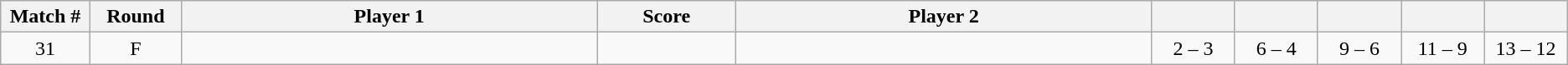<table class="wikitable">
<tr>
<th width="2%">Match #</th>
<th width="2%">Round</th>
<th width="15%">Player 1</th>
<th width="5%">Score</th>
<th width="15%">Player 2</th>
<th width="3%"></th>
<th width="3%"></th>
<th width="3%"></th>
<th width="3%"></th>
<th width="3%"></th>
</tr>
<tr style=text-align:center;"background:#;">
<td>31</td>
<td>F</td>
<td></td>
<td></td>
<td></td>
<td>2 – 3</td>
<td>6 – 4</td>
<td>9 – 6</td>
<td>11 – 9</td>
<td>13 – 12</td>
</tr>
</table>
